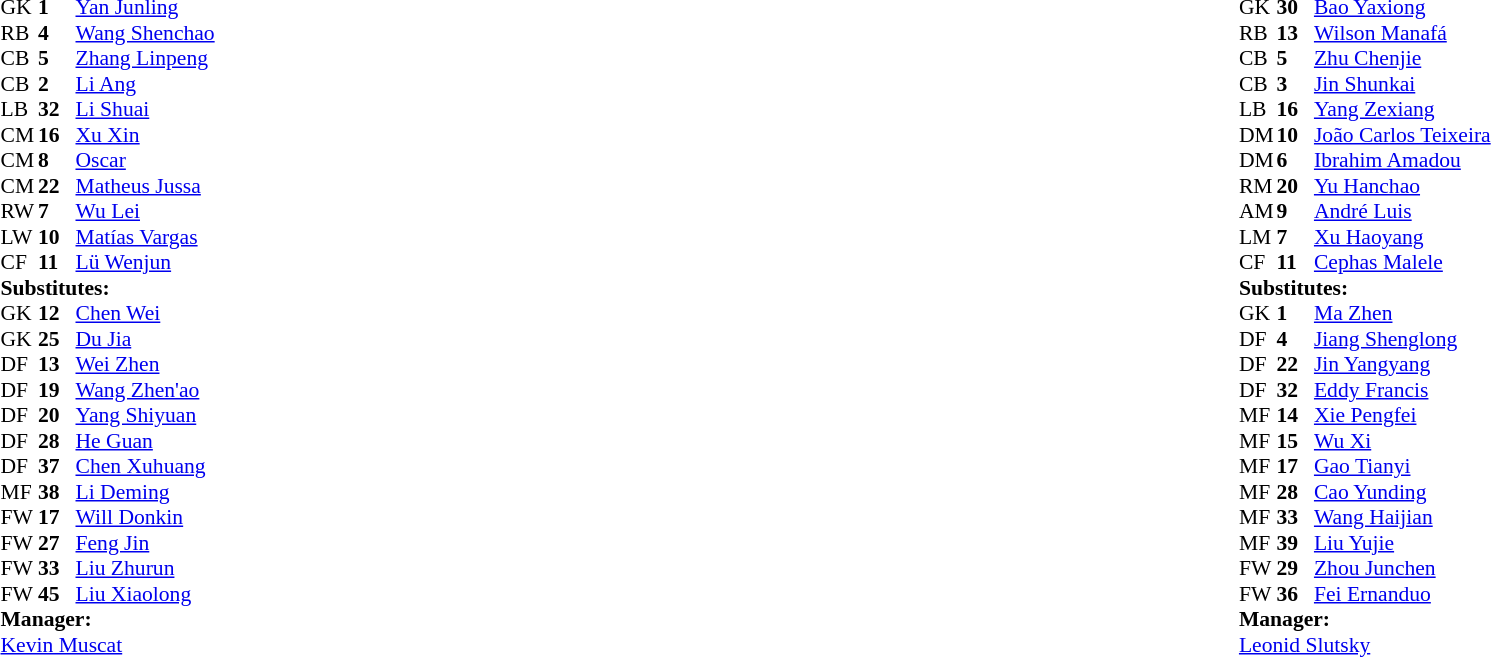<table width="100%">
<tr>
<td valign="top" width="40%"><br><table style="font-size:90%" cellspacing="0" cellpadding="0">
<tr>
<th width=25></th>
<th width=25></th>
</tr>
<tr>
<td>GK</td>
<td><strong>1</strong></td>
<td> <a href='#'>Yan Junling</a></td>
</tr>
<tr>
<td>RB</td>
<td><strong>4</strong></td>
<td> <a href='#'>Wang Shenchao</a></td>
<td></td>
</tr>
<tr>
<td>CB</td>
<td><strong>5</strong></td>
<td> <a href='#'>Zhang Linpeng</a></td>
<td></td>
</tr>
<tr>
<td>CB</td>
<td><strong>2</strong></td>
<td> <a href='#'>Li Ang</a></td>
</tr>
<tr>
<td>LB</td>
<td><strong>32</strong></td>
<td> <a href='#'>Li Shuai</a></td>
</tr>
<tr>
<td>CM</td>
<td><strong>16</strong></td>
<td> <a href='#'>Xu Xin</a></td>
<td></td>
</tr>
<tr>
<td>CM</td>
<td><strong>8</strong></td>
<td> <a href='#'>Oscar</a></td>
</tr>
<tr>
<td>CM</td>
<td><strong>22</strong></td>
<td> <a href='#'>Matheus Jussa</a></td>
<td></td>
</tr>
<tr>
<td>RW</td>
<td><strong>7</strong></td>
<td> <a href='#'>Wu Lei</a></td>
</tr>
<tr>
<td>LW</td>
<td><strong>10</strong></td>
<td> <a href='#'>Matías Vargas</a></td>
<td></td>
</tr>
<tr>
<td>CF</td>
<td><strong>11</strong></td>
<td> <a href='#'>Lü Wenjun</a></td>
<td></td>
</tr>
<tr>
<td colspan=3><strong>Substitutes:</strong></td>
</tr>
<tr>
<td>GK</td>
<td><strong>12</strong></td>
<td> <a href='#'>Chen Wei</a></td>
</tr>
<tr>
<td>GK</td>
<td><strong>25</strong></td>
<td> <a href='#'>Du Jia</a></td>
</tr>
<tr>
<td>DF</td>
<td><strong>13</strong></td>
<td> <a href='#'>Wei Zhen</a></td>
</tr>
<tr>
<td>DF</td>
<td><strong>19</strong></td>
<td> <a href='#'>Wang Zhen'ao</a></td>
<td></td>
</tr>
<tr>
<td>DF</td>
<td><strong>20</strong></td>
<td> <a href='#'>Yang Shiyuan</a></td>
<td></td>
</tr>
<tr>
<td>DF</td>
<td><strong>28</strong></td>
<td> <a href='#'>He Guan</a></td>
</tr>
<tr>
<td>DF</td>
<td><strong>37</strong></td>
<td> <a href='#'>Chen Xuhuang</a></td>
</tr>
<tr>
<td>MF</td>
<td><strong>38</strong></td>
<td> <a href='#'>Li Deming</a></td>
</tr>
<tr>
<td>FW</td>
<td><strong>17</strong></td>
<td> <a href='#'>Will Donkin</a></td>
</tr>
<tr>
<td>FW</td>
<td><strong>27</strong></td>
<td> <a href='#'>Feng Jin</a></td>
<td></td>
</tr>
<tr>
<td>FW</td>
<td><strong>33</strong></td>
<td> <a href='#'>Liu Zhurun</a></td>
</tr>
<tr>
<td>FW</td>
<td><strong>45</strong></td>
<td> <a href='#'>Liu Xiaolong</a></td>
<td></td>
</tr>
<tr>
<td colspan=3><strong>Manager:</strong></td>
</tr>
<tr>
<td colspan=3> <a href='#'>Kevin Muscat</a></td>
</tr>
</table>
</td>
<td valign="top" width="50%"><br><table style="font-size:90%; margin:auto" cellspacing="0" cellpadding="0">
<tr>
<th width=25></th>
<th width=25></th>
</tr>
<tr>
<td>GK</td>
<td><strong>30</strong></td>
<td> <a href='#'>Bao Yaxiong</a></td>
</tr>
<tr>
<td>RB</td>
<td><strong>13</strong></td>
<td> <a href='#'>Wilson Manafá</a></td>
</tr>
<tr>
<td>CB</td>
<td><strong>5</strong></td>
<td> <a href='#'>Zhu Chenjie</a></td>
</tr>
<tr>
<td>CB</td>
<td><strong>3</strong></td>
<td> <a href='#'>Jin Shunkai</a></td>
<td></td>
<td></td>
</tr>
<tr>
<td>LB</td>
<td><strong>16</strong></td>
<td> <a href='#'>Yang Zexiang</a></td>
<td></td>
</tr>
<tr>
<td>DM</td>
<td><strong>10</strong></td>
<td> <a href='#'>João Carlos Teixeira</a></td>
</tr>
<tr>
<td>DM</td>
<td><strong>6</strong></td>
<td> <a href='#'>Ibrahim Amadou</a></td>
</tr>
<tr>
<td>RM</td>
<td><strong>20</strong></td>
<td> <a href='#'>Yu Hanchao</a></td>
<td></td>
<td></td>
</tr>
<tr>
<td>AM</td>
<td><strong>9</strong></td>
<td> <a href='#'>André Luis</a></td>
<td></td>
</tr>
<tr>
<td>LM</td>
<td><strong>7</strong></td>
<td> <a href='#'>Xu Haoyang</a></td>
<td></td>
</tr>
<tr>
<td>CF</td>
<td><strong>11</strong></td>
<td> <a href='#'>Cephas Malele</a></td>
<td></td>
</tr>
<tr>
<td colspan=3><strong>Substitutes:</strong></td>
</tr>
<tr>
<td>GK</td>
<td><strong>1</strong></td>
<td> <a href='#'>Ma Zhen</a></td>
</tr>
<tr>
<td>DF</td>
<td><strong>4</strong></td>
<td> <a href='#'>Jiang Shenglong</a></td>
<td></td>
</tr>
<tr>
<td>DF</td>
<td><strong>22</strong></td>
<td> <a href='#'>Jin Yangyang</a></td>
</tr>
<tr>
<td>DF</td>
<td><strong>32</strong></td>
<td> <a href='#'>Eddy Francis</a></td>
</tr>
<tr>
<td>MF</td>
<td><strong>14</strong></td>
<td> <a href='#'>Xie Pengfei</a></td>
<td></td>
</tr>
<tr>
<td>MF</td>
<td><strong>15</strong></td>
<td> <a href='#'>Wu Xi</a></td>
<td></td>
</tr>
<tr>
<td>MF</td>
<td><strong>17</strong></td>
<td> <a href='#'>Gao Tianyi</a></td>
<td></td>
</tr>
<tr>
<td>MF</td>
<td><strong>28</strong></td>
<td> <a href='#'>Cao Yunding</a></td>
</tr>
<tr>
<td>MF</td>
<td><strong>33</strong></td>
<td> <a href='#'>Wang Haijian</a></td>
</tr>
<tr>
<td>MF</td>
<td><strong>39</strong></td>
<td> <a href='#'>Liu Yujie</a></td>
</tr>
<tr>
<td>FW</td>
<td><strong>29</strong></td>
<td> <a href='#'>Zhou Junchen</a></td>
</tr>
<tr>
<td>FW</td>
<td><strong>36</strong></td>
<td> <a href='#'>Fei Ernanduo</a></td>
</tr>
<tr>
<td colspan=3><strong>Manager:</strong></td>
</tr>
<tr>
<td colspan=3> <a href='#'>Leonid Slutsky</a></td>
</tr>
</table>
</td>
</tr>
</table>
